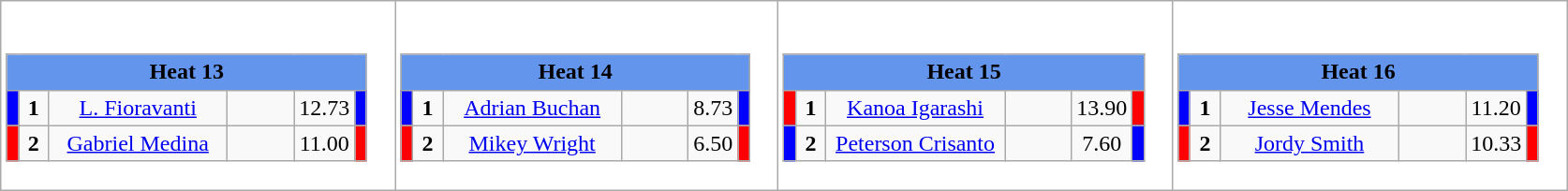<table class="wikitable" style="background:#fff;">
<tr>
<td><div><br><table class="wikitable">
<tr>
<td colspan="6"  style="text-align:center; background:#6495ed;"><strong>Heat 13</strong></td>
</tr>
<tr>
<td style="width:01px; background: #00f;"></td>
<td style="width:14px; text-align:center;"><strong>1</strong></td>
<td style="width:120px; text-align:center;"><a href='#'>L. Fioravanti</a></td>
<td style="width:40px; text-align:center;"></td>
<td style="width:20px; text-align:center;">12.73</td>
<td style="width:01px; background: #00f;"></td>
</tr>
<tr>
<td style="width:01px; background: #f00;"></td>
<td style="width:14px; text-align:center;"><strong>2</strong></td>
<td style="width:120px; text-align:center;"><a href='#'>Gabriel Medina</a></td>
<td style="width:40px; text-align:center;"></td>
<td style="width:20px; text-align:center;">11.00</td>
<td style="width:01px; background: #f00;"></td>
</tr>
</table>
</div></td>
<td><div><br><table class="wikitable">
<tr>
<td colspan="6"  style="text-align:center; background:#6495ed;"><strong>Heat 14</strong></td>
</tr>
<tr>
<td style="width:01px; background: #00f;"></td>
<td style="width:14px; text-align:center;"><strong>1</strong></td>
<td style="width:120px; text-align:center;"><a href='#'>Adrian Buchan</a></td>
<td style="width:40px; text-align:center;"></td>
<td style="width:20px; text-align:center;">8.73</td>
<td style="width:01px; background: #00f;"></td>
</tr>
<tr>
<td style="width:01px; background: #f00;"></td>
<td style="width:14px; text-align:center;"><strong>2</strong></td>
<td style="width:120px; text-align:center;"><a href='#'>Mikey Wright</a></td>
<td style="width:40px; text-align:center;"></td>
<td style="width:20px; text-align:center;">6.50</td>
<td style="width:01px; background: #f00;"></td>
</tr>
</table>
</div></td>
<td><div><br><table class="wikitable">
<tr>
<td colspan="6"  style="text-align:center; background:#6495ed;"><strong>Heat 15</strong></td>
</tr>
<tr>
<td style="width:01px; background: #f00;"></td>
<td style="width:14px; text-align:center;"><strong>1</strong></td>
<td style="width:120px; text-align:center;"><a href='#'>Kanoa Igarashi</a></td>
<td style="width:40px; text-align:center;"></td>
<td style="width:20px; text-align:center;">13.90</td>
<td style="width:01px; background: #f00;"></td>
</tr>
<tr>
<td style="width:01px; background: #00f;"></td>
<td style="width:14px; text-align:center;"><strong>2</strong></td>
<td style="width:120px; text-align:center;"><a href='#'>Peterson Crisanto</a></td>
<td style="width:40px; text-align:center;"></td>
<td style="width:20px; text-align:center;">7.60</td>
<td style="width:01px; background: #00f;"></td>
</tr>
</table>
</div></td>
<td><div><br><table class="wikitable">
<tr>
<td colspan="6"  style="text-align:center; background:#6495ed;"><strong>Heat 16</strong></td>
</tr>
<tr>
<td style="width:01px; background: #00f;"></td>
<td style="width:14px; text-align:center;"><strong>1</strong></td>
<td style="width:120px; text-align:center;"><a href='#'>Jesse Mendes</a></td>
<td style="width:40px; text-align:center;"></td>
<td style="width:20px; text-align:center;">11.20</td>
<td style="width:01px; background: #00f;"></td>
</tr>
<tr>
<td style="width:01px; background: #f00;"></td>
<td style="width:14px; text-align:center;"><strong>2</strong></td>
<td style="width:120px; text-align:center;"><a href='#'>Jordy Smith</a></td>
<td style="width:40px; text-align:center;"></td>
<td style="width:20px; text-align:center;">10.33</td>
<td style="width:01px; background: #f00;"></td>
</tr>
</table>
</div></td>
</tr>
</table>
